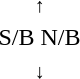<table style="text-align:center;">
<tr>
<td><small>  ↑ </small></td>
</tr>
<tr>
<td> <span>S/B</span>  <span>N/B</span> </td>
</tr>
<tr>
<td><small> ↓  </small></td>
</tr>
</table>
